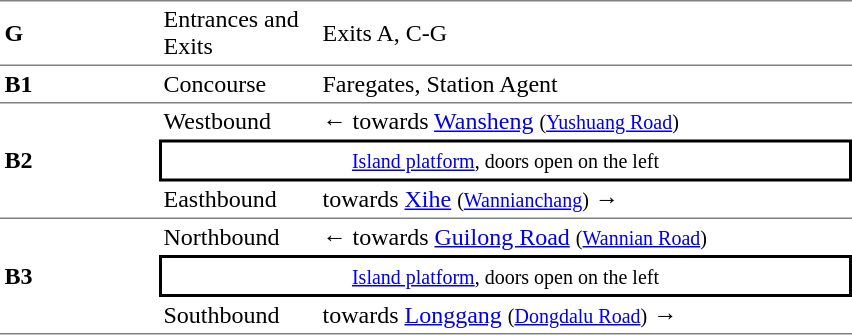<table cellspacing=0 cellpadding=3>
<tr>
<td style="border-top:solid 1px gray;border-bottom:solid 1px gray;" width=100><strong>G</strong></td>
<td style="border-top:solid 1px gray;border-bottom:solid 1px gray;" width=100>Entrances and Exits</td>
<td style="border-top:solid 1px gray;border-bottom:solid 1px gray;" width=350>Exits A, C-G</td>
</tr>
<tr>
<td style="border-bottom:solid 1px gray;"><strong>B1</strong></td>
<td style="border-bottom:solid 1px gray;">Concourse</td>
<td style="border-bottom:solid 1px gray;">Faregates, Station Agent</td>
</tr>
<tr>
<td style="border-bottom:solid 1px gray;" rowspan=3><strong>B2</strong></td>
<td>Westbound</td>
<td>←  towards <a href='#'>Wansheng</a> <small>(<a href='#'>Yushuang Road</a>)</small></td>
</tr>
<tr>
<td style="border-right:solid 2px black;border-left:solid 2px black;border-top:solid 2px black;border-bottom:solid 2px black;text-align:center;" colspan=2><small><a href='#'>Island platform</a>, doors open on the left</small></td>
</tr>
<tr>
<td style="border-bottom:solid 1px gray;">Easthbound</td>
<td style="border-bottom:solid 1px gray;">  towards <a href='#'>Xihe</a> <small>(<a href='#'>Wannianchang</a>)</small> →</td>
</tr>
<tr>
<td style="border-bottom:solid 1px gray;" rowspan=3><strong>B3</strong></td>
<td>Northbound</td>
<td>←  towards <a href='#'>Guilong Road</a> <small>(<a href='#'>Wannian Road</a>)</small></td>
</tr>
<tr>
<td style="border-right:solid 2px black;border-left:solid 2px black;border-top:solid 2px black;border-bottom:solid 2px black;text-align:center;" colspan=2><small><a href='#'>Island platform</a>, doors open on the left</small></td>
</tr>
<tr>
<td style="border-bottom:solid 1px gray;">Southbound</td>
<td style="border-bottom:solid 1px gray;">  towards <a href='#'>Longgang</a> <small>(<a href='#'>Dongdalu Road</a>)</small> →</td>
</tr>
</table>
